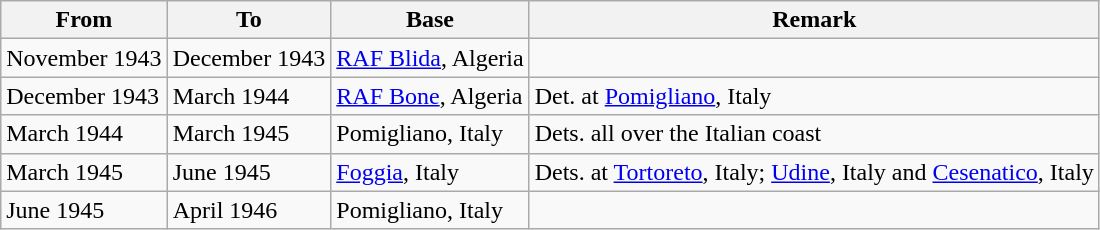<table class="wikitable">
<tr>
<th>From</th>
<th>To</th>
<th>Base</th>
<th>Remark</th>
</tr>
<tr>
<td>November 1943</td>
<td>December 1943</td>
<td><a href='#'>RAF Blida</a>, Algeria</td>
<td></td>
</tr>
<tr>
<td>December 1943</td>
<td>March 1944</td>
<td><a href='#'>RAF Bone</a>, Algeria</td>
<td>Det. at <a href='#'>Pomigliano</a>, Italy</td>
</tr>
<tr>
<td>March 1944</td>
<td>March 1945</td>
<td>Pomigliano, Italy</td>
<td>Dets. all over the Italian coast</td>
</tr>
<tr>
<td>March 1945</td>
<td>June 1945</td>
<td><a href='#'>Foggia</a>, Italy</td>
<td>Dets. at <a href='#'>Tortoreto</a>, Italy; <a href='#'>Udine</a>, Italy and <a href='#'>Cesenatico</a>, Italy</td>
</tr>
<tr>
<td>June 1945</td>
<td>April 1946</td>
<td>Pomigliano, Italy</td>
<td></td>
</tr>
</table>
